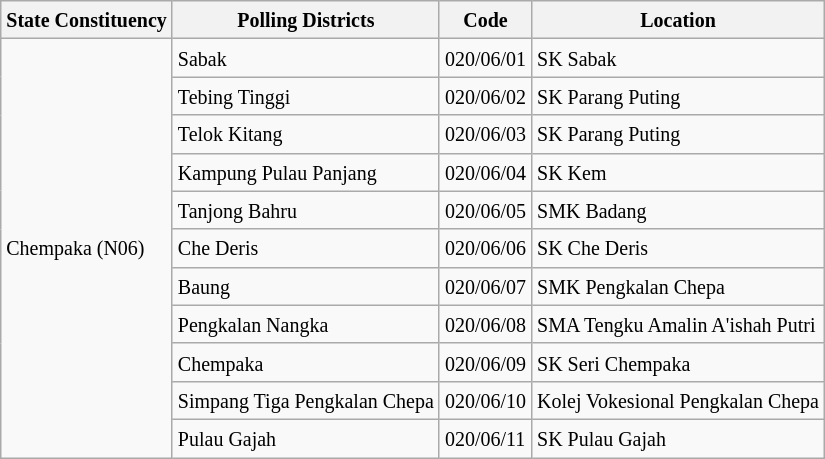<table class="wikitable sortable mw-collapsible">
<tr>
<th><small>State Constituency</small></th>
<th><small>Polling Districts</small></th>
<th><small>Code</small></th>
<th><small>Location</small></th>
</tr>
<tr>
<td rowspan="11"><small>Chempaka (N06)</small></td>
<td><small>Sabak</small></td>
<td><small>020/06/01</small></td>
<td><small>SK Sabak</small></td>
</tr>
<tr>
<td><small>Tebing Tinggi</small></td>
<td><small>020/06/02</small></td>
<td><small>SK Parang Puting</small></td>
</tr>
<tr>
<td><small>Telok Kitang</small></td>
<td><small>020/06/03</small></td>
<td><small>SK Parang Puting</small></td>
</tr>
<tr>
<td><small>Kampung Pulau Panjang</small></td>
<td><small>020/06/04</small></td>
<td><small>SK Kem</small></td>
</tr>
<tr>
<td><small>Tanjong Bahru</small></td>
<td><small>020/06/05</small></td>
<td><small>SMK Badang</small></td>
</tr>
<tr>
<td><small>Che Deris</small></td>
<td><small>020/06/06</small></td>
<td><small>SK Che Deris</small></td>
</tr>
<tr>
<td><small>Baung</small></td>
<td><small>020/06/07</small></td>
<td><small>SMK Pengkalan Chepa</small></td>
</tr>
<tr>
<td><small>Pengkalan Nangka</small></td>
<td><small>020/06/08</small></td>
<td><small>SMA Tengku Amalin A'ishah Putri</small></td>
</tr>
<tr>
<td><small>Chempaka</small></td>
<td><small>020/06/09</small></td>
<td><small>SK Seri Chempaka</small></td>
</tr>
<tr>
<td><small>Simpang Tiga Pengkalan Chepa</small></td>
<td><small>020/06/10</small></td>
<td><small>Kolej Vokesional Pengkalan Chepa</small></td>
</tr>
<tr>
<td><small>Pulau Gajah</small></td>
<td><small>020/06/11</small></td>
<td><small>SK Pulau Gajah</small></td>
</tr>
</table>
